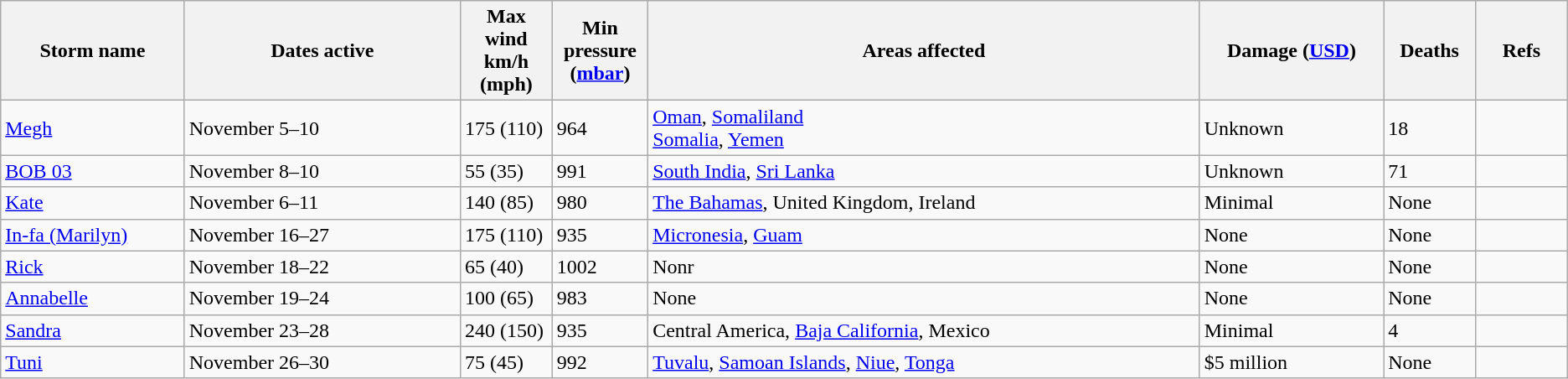<table class="wikitable sortable">
<tr>
<th width="10%"><strong>Storm name</strong></th>
<th width="15%"><strong>Dates active</strong></th>
<th width="5%"><strong>Max wind km/h (mph)</strong></th>
<th width="5%"><strong>Min pressure (<a href='#'>mbar</a>)</strong></th>
<th width="30%"><strong>Areas affected</strong></th>
<th width="10%"><strong>Damage (<a href='#'>USD</a>)</strong></th>
<th width="5%"><strong>Deaths</strong></th>
<th width="5%"><strong>Refs</strong></th>
</tr>
<tr>
<td><a href='#'>Megh</a></td>
<td>November 5–10</td>
<td>175 (110)</td>
<td>964</td>
<td><a href='#'>Oman</a>, <a href='#'>Somaliland</a><br><a href='#'>Somalia</a>, <a href='#'>Yemen</a></td>
<td>Unknown</td>
<td>18</td>
<td></td>
</tr>
<tr>
<td><a href='#'>BOB 03</a></td>
<td>November 8–10</td>
<td>55 (35)</td>
<td>991</td>
<td><a href='#'>South India</a>, <a href='#'>Sri Lanka</a><br></td>
<td>Unknown</td>
<td>71</td>
<td></td>
</tr>
<tr>
<td><a href='#'>Kate</a></td>
<td>November 6–11</td>
<td>140 (85)</td>
<td>980</td>
<td><a href='#'>The Bahamas</a>, United Kingdom, Ireland</td>
<td>Minimal</td>
<td>None</td>
<td></td>
</tr>
<tr>
<td><a href='#'>In-fa (Marilyn)</a></td>
<td>November 16–27</td>
<td>175 (110)</td>
<td>935</td>
<td><a href='#'>Micronesia</a>, <a href='#'>Guam</a></td>
<td>None</td>
<td>None</td>
<td></td>
</tr>
<tr>
<td><a href='#'>Rick</a></td>
<td>November 18–22</td>
<td>65 (40)</td>
<td>1002</td>
<td>Nonr</td>
<td>None</td>
<td>None</td>
<td></td>
</tr>
<tr>
<td><a href='#'>Annabelle</a></td>
<td>November 19–24</td>
<td>100 (65)</td>
<td>983</td>
<td>None</td>
<td>None</td>
<td>None</td>
<td></td>
</tr>
<tr>
<td><a href='#'>Sandra</a></td>
<td>November 23–28</td>
<td>240 (150)</td>
<td>935</td>
<td>Central America, <a href='#'>Baja California</a>, Mexico</td>
<td>Minimal</td>
<td>4</td>
<td></td>
</tr>
<tr>
<td><a href='#'>Tuni</a></td>
<td>November 26–30</td>
<td>75  (45)</td>
<td>992</td>
<td><a href='#'>Tuvalu</a>, <a href='#'>Samoan Islands</a>, <a href='#'>Niue</a>, <a href='#'>Tonga</a></td>
<td>$5 million</td>
<td>None</td>
<td></td>
</tr>
</table>
